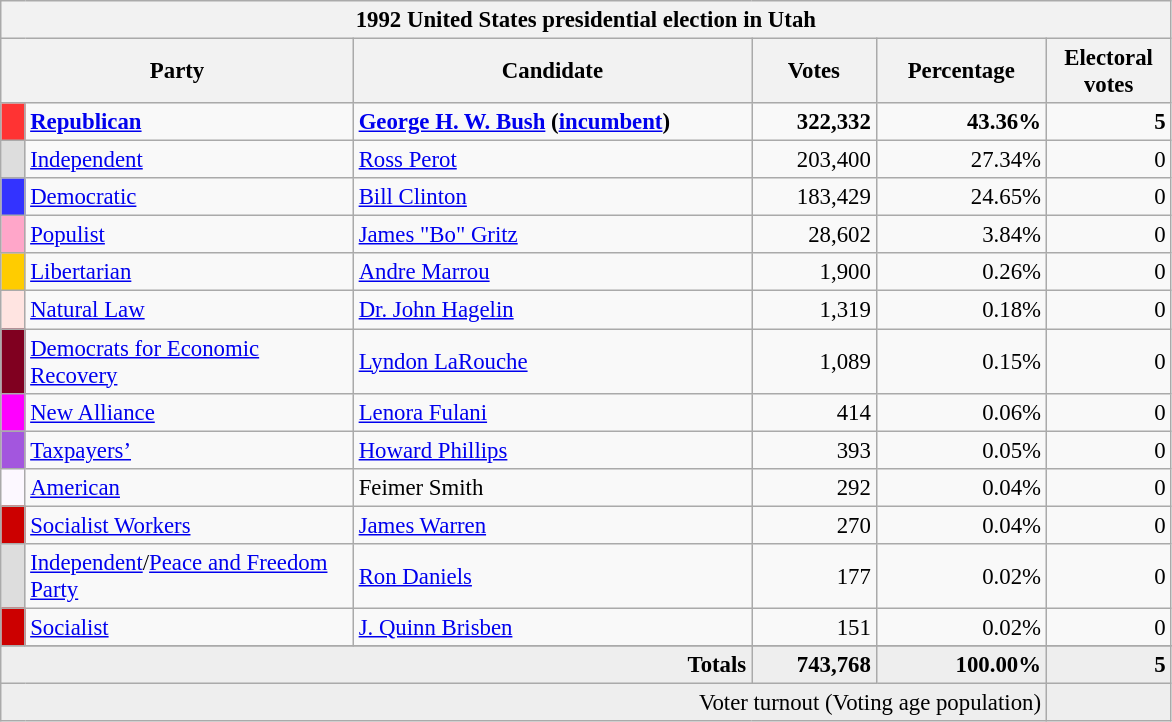<table class="wikitable" style="font-size: 95%;">
<tr>
<th colspan="6">1992 United States presidential election in Utah</th>
</tr>
<tr>
<th colspan="2" style="width: 15em">Party</th>
<th style="width: 17em">Candidate</th>
<th style="width: 5em">Votes</th>
<th style="width: 7em">Percentage</th>
<th style="width: 5em">Electoral votes</th>
</tr>
<tr>
<th style="background-color:#FF3333; width: 3px"></th>
<td style="width: 130px"><strong><a href='#'>Republican</a></strong></td>
<td><strong><a href='#'>George H. W. Bush</a> (<a href='#'>incumbent</a>)</strong></td>
<td align="right"><strong>322,332</strong></td>
<td align="right"><strong>43.36%</strong></td>
<td align="right"><strong>5</strong></td>
</tr>
<tr>
<th style="background-color:#DDDDDD; width: 3px"></th>
<td style="width: 130px"><a href='#'>Independent</a></td>
<td><a href='#'>Ross Perot</a></td>
<td align="right">203,400</td>
<td align="right">27.34%</td>
<td align="right">0</td>
</tr>
<tr>
<th style="background-color:#3333FF; width: 3px"></th>
<td style="width: 130px"><a href='#'>Democratic</a></td>
<td><a href='#'>Bill Clinton</a></td>
<td align="right">183,429</td>
<td align="right">24.65%</td>
<td align="right">0</td>
</tr>
<tr>
<th style="background-color:#FFA6C9; width: 3px"></th>
<td style="width: 130px"><a href='#'>Populist</a></td>
<td><a href='#'>James "Bo" Gritz</a></td>
<td align="right">28,602</td>
<td align="right">3.84%</td>
<td align="right">0</td>
</tr>
<tr>
<th style="background-color:#FFCC00; width: 3px"></th>
<td style="width: 130px"><a href='#'>Libertarian</a></td>
<td><a href='#'>Andre Marrou</a></td>
<td align="right">1,900</td>
<td align="right">0.26%</td>
<td align="right">0</td>
</tr>
<tr>
<th style="background-color:#ffe4e1; width: 3px"></th>
<td style="width: 130px"><a href='#'>Natural Law</a></td>
<td><a href='#'>Dr. John Hagelin</a></td>
<td align="right">1,319</td>
<td align="right">0.18%</td>
<td align="right">0</td>
</tr>
<tr>
<th style="background-color:#800020; width: 3px"></th>
<td style="width: 130px"><a href='#'>Democrats for Economic Recovery</a></td>
<td><a href='#'>Lyndon LaRouche</a></td>
<td align="right">1,089</td>
<td align="right">0.15%</td>
<td align="right">0</td>
</tr>
<tr>
<th style="background-color:#FF00FF; width: 3px"></th>
<td style="width: 130px"><a href='#'>New Alliance</a></td>
<td><a href='#'>Lenora Fulani</a></td>
<td align="right">414</td>
<td align="right">0.06%</td>
<td align="right">0</td>
</tr>
<tr>
<th style="background-color:#A356DE; width: 3px"></th>
<td style="width: 130px"><a href='#'>Taxpayers’</a></td>
<td><a href='#'>Howard Phillips</a></td>
<td align="right">393</td>
<td align="right">0.05%</td>
<td align="right">0</td>
</tr>
<tr>
<th style="background-color:#FCF8FF; width: 3px"></th>
<td style="width: 130px"><a href='#'>American</a></td>
<td>Feimer Smith</td>
<td align="right">292</td>
<td align="right">0.04%</td>
<td align="right">0</td>
</tr>
<tr>
<th style="background-color:#c00; width: 3px"></th>
<td style="width: 130px"><a href='#'>Socialist Workers</a></td>
<td><a href='#'>James Warren</a></td>
<td align="right">270</td>
<td align="right">0.04%</td>
<td align="right">0</td>
</tr>
<tr>
<th style="background-color:#DDDDDD; width: 3px"></th>
<td style="width: 130px"><a href='#'>Independent</a>/<a href='#'>Peace and Freedom Party</a></td>
<td><a href='#'>Ron Daniels</a></td>
<td align="right">177</td>
<td align="right">0.02%</td>
<td align="right">0</td>
</tr>
<tr>
<th style="background-color:#c00; width: 3px"></th>
<td style="width: 130px"><a href='#'>Socialist</a></td>
<td><a href='#'>J. Quinn Brisben</a></td>
<td align="right">151</td>
<td align="right">0.02%</td>
<td align="right">0</td>
</tr>
<tr>
</tr>
<tr bgcolor="#EEEEEE">
<td colspan="3" align="right"><strong>Totals</strong></td>
<td align="right"><strong>743,768</strong></td>
<td align="right"><strong>100.00%</strong></td>
<td align="right"><strong>5</strong></td>
</tr>
<tr bgcolor="#EEEEEE">
<td colspan="5" align="right">Voter turnout (Voting age population)</td>
<td colspan="1" align="right"></td>
</tr>
</table>
